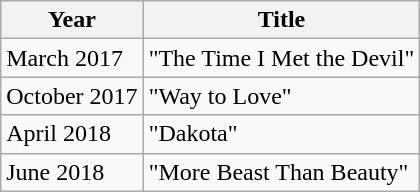<table class="wikitable">
<tr>
<th>Year</th>
<th>Title</th>
</tr>
<tr>
<td>March 2017</td>
<td>"The Time I Met the Devil"</td>
</tr>
<tr>
<td>October 2017</td>
<td>"Way to Love"</td>
</tr>
<tr>
<td>April 2018</td>
<td>"Dakota"</td>
</tr>
<tr>
<td>June 2018</td>
<td>"More Beast Than Beauty"</td>
</tr>
</table>
